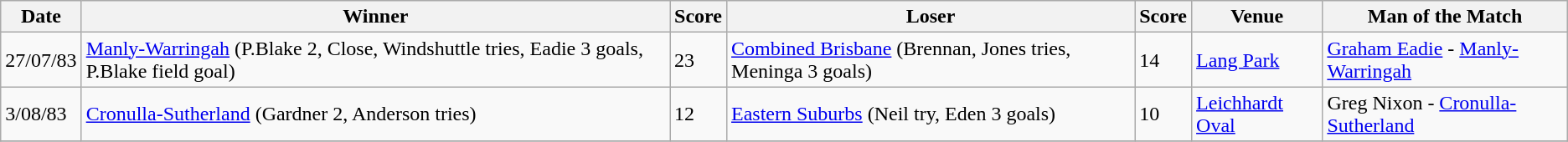<table class="wikitable">
<tr>
<th>Date</th>
<th>Winner</th>
<th>Score</th>
<th>Loser</th>
<th>Score</th>
<th>Venue</th>
<th>Man of the Match</th>
</tr>
<tr>
<td>27/07/83</td>
<td> <a href='#'>Manly-Warringah</a> (P.Blake 2, Close, Windshuttle tries, Eadie 3 goals, P.Blake field goal)</td>
<td>23</td>
<td> <a href='#'>Combined Brisbane</a> (Brennan, Jones tries, Meninga 3 goals)</td>
<td>14</td>
<td><a href='#'>Lang Park</a></td>
<td><a href='#'>Graham Eadie</a> - <a href='#'>Manly-Warringah</a></td>
</tr>
<tr>
<td>3/08/83</td>
<td> <a href='#'>Cronulla-Sutherland</a> (Gardner 2, Anderson tries)</td>
<td>12</td>
<td> <a href='#'>Eastern Suburbs</a> (Neil try, Eden  3 goals)</td>
<td>10</td>
<td><a href='#'>Leichhardt Oval</a></td>
<td>Greg Nixon - <a href='#'>Cronulla-Sutherland</a></td>
</tr>
<tr>
</tr>
</table>
